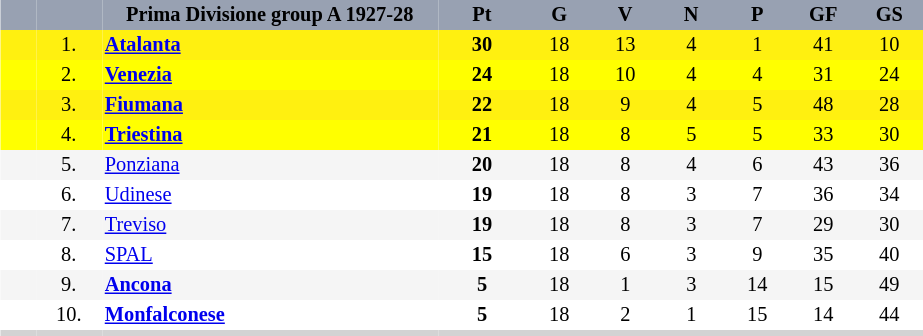<table align=center style="font-size: 85%; border-collapse:collapse" border=0 cellspacing=0 cellpadding=2>
<tr align=center bgcolor=#98A1B2>
<th width=20></th>
<th width=40></th>
<th width=220><span>Prima Divisione group A 1927-28</span></th>
<th width=55><span>Pt</span></th>
<th width=40><span>G</span></th>
<th width=40><span>V</span></th>
<th width=40><span>N</span></th>
<th width=40><span>P</span></th>
<th width=40><span>GF</span></th>
<th width=40><span>GS</span></th>
</tr>
<tr align=center style="background:#FFF010;">
<td></td>
<td>1.</td>
<td style="text-align:left;"><strong><a href='#'>Atalanta</a></strong></td>
<td><strong>30</strong></td>
<td>18</td>
<td>13</td>
<td>4</td>
<td>1</td>
<td>41</td>
<td>10</td>
</tr>
<tr align=center style="background:#FFFF00;">
<td></td>
<td>2.</td>
<td style="text-align:left;"><strong><a href='#'>Venezia</a></strong></td>
<td><strong>24</strong></td>
<td>18</td>
<td>10</td>
<td>4</td>
<td>4</td>
<td>31</td>
<td>24</td>
</tr>
<tr align=center style="background:#FFF010;">
<td></td>
<td>3.</td>
<td style="text-align:left;"><strong><a href='#'>Fiumana</a></strong></td>
<td><strong>22</strong></td>
<td>18</td>
<td>9</td>
<td>4</td>
<td>5</td>
<td>48</td>
<td>28</td>
</tr>
<tr align=center style="background:#FFFF00;">
<td></td>
<td>4.</td>
<td style="text-align:left;"><strong><a href='#'>Triestina</a></strong></td>
<td><strong>21</strong></td>
<td>18</td>
<td>8</td>
<td>5</td>
<td>5</td>
<td>33</td>
<td>30</td>
</tr>
<tr align=center style="background:#F5F5F5;">
<td></td>
<td>5.</td>
<td style="text-align:left;"><a href='#'>Ponziana</a></td>
<td><strong>20</strong></td>
<td>18</td>
<td>8</td>
<td>4</td>
<td>6</td>
<td>43</td>
<td>36</td>
</tr>
<tr align=center style="background:#FFFFFF;">
<td></td>
<td>6.</td>
<td style="text-align:left;"><a href='#'>Udinese</a></td>
<td><strong>19</strong></td>
<td>18</td>
<td>8</td>
<td>3</td>
<td>7</td>
<td>36</td>
<td>34</td>
</tr>
<tr align=center style="background:#f5f5f5;">
<td></td>
<td>7.</td>
<td style="text-align:left;"><a href='#'>Treviso</a></td>
<td><strong>19</strong></td>
<td>18</td>
<td>8</td>
<td>3</td>
<td>7</td>
<td>29</td>
<td>30</td>
</tr>
<tr align=center style="background:#FFFFFF;">
<td></td>
<td>8.</td>
<td style="text-align:left;"><a href='#'>SPAL</a></td>
<td><strong>15</strong></td>
<td>18</td>
<td>6</td>
<td>3</td>
<td>9</td>
<td>35</td>
<td>40</td>
</tr>
<tr align=center style="background:#F5F5F5;">
<td></td>
<td>9.</td>
<td style="text-align:left;"><strong><a href='#'>Ancona</a></strong></td>
<td><strong>5</strong></td>
<td>18</td>
<td>1</td>
<td>3</td>
<td>14</td>
<td>15</td>
<td>49</td>
</tr>
<tr align=center style="background:#FFFFFF">
<td></td>
<td>10.</td>
<td style="text-align:left;"><strong><a href='#'>Monfalconese</a></strong></td>
<td><strong>5</strong></td>
<td>18</td>
<td>2</td>
<td>1</td>
<td>15</td>
<td>14</td>
<td>44</td>
</tr>
<tr align=center style="background:#D3D3D3;">
<td></td>
<td></td>
<td></td>
<td></td>
<td></td>
<td></td>
<td></td>
<td></td>
<td></td>
<td></td>
</tr>
</table>
